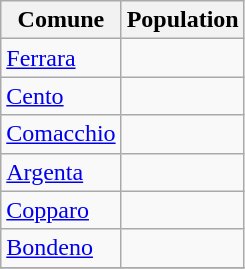<table class="wikitable sortable">
<tr align=right>
<th>Comune</th>
<th>Population</th>
</tr>
<tr>
<td><a href='#'>Ferrara</a></td>
<td align=center></td>
</tr>
<tr>
<td><a href='#'>Cento</a></td>
<td align=center></td>
</tr>
<tr>
<td><a href='#'>Comacchio</a></td>
<td align=center></td>
</tr>
<tr>
<td><a href='#'>Argenta</a></td>
<td align=center></td>
</tr>
<tr>
<td><a href='#'>Copparo</a></td>
<td align=center></td>
</tr>
<tr>
<td><a href='#'>Bondeno</a></td>
<td align=center></td>
</tr>
<tr>
</tr>
</table>
